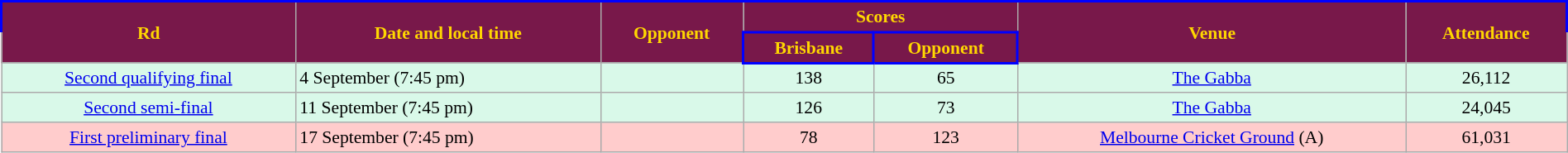<table class="wikitable" style="font-size:90%; text-align:center; width: 100%; margin-left: auto; margin-right: auto;">
<tr style="text-align:center; background:#78184A; color:gold; border: solid blue 2px; font-weight:bold">
<td rowspan=2><strong>Rd</strong></td>
<td rowspan=2><strong>Date and local time</strong></td>
<td rowspan=2><strong>Opponent</strong></td>
<td colspan=2><strong>Scores</strong></td>
<td rowspan=2><strong>Venue</strong></td>
<td rowspan=2><strong>Attendance</strong></td>
</tr>
<tr>
<th style="background:#78184A; color:gold; border: solid blue 2px">Brisbane</th>
<th style="background:#78184A; color:gold; border: solid blue 2px">Opponent</th>
</tr>
<tr style="background:#d9f9e9;">
<td><a href='#'>Second qualifying final</a></td>
<td align=left>4 September (7:45 pm)</td>
<td align=left></td>
<td>138</td>
<td>65</td>
<td><a href='#'>The Gabba</a></td>
<td>26,112</td>
</tr>
<tr style="background:#d9f9e9;">
<td><a href='#'>Second semi-final</a></td>
<td align=left>11 September (7:45 pm)</td>
<td align=left></td>
<td>126</td>
<td>73</td>
<td><a href='#'>The Gabba</a></td>
<td>24,045</td>
</tr>
<tr style="background:#fcc;">
<td><a href='#'>First preliminary final</a></td>
<td align=left>17 September (7:45 pm)</td>
<td align=left></td>
<td>78</td>
<td>123</td>
<td><a href='#'>Melbourne Cricket Ground</a> (A)</td>
<td>61,031</td>
</tr>
</table>
